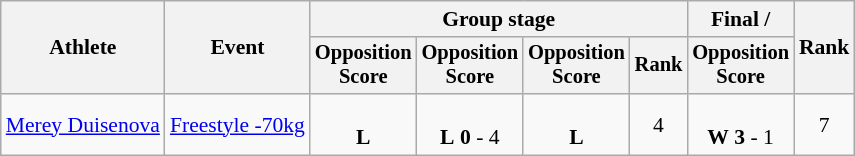<table class="wikitable" style="font-size:90%">
<tr>
<th rowspan=2>Athlete</th>
<th rowspan=2>Event</th>
<th colspan=4>Group stage</th>
<th>Final / </th>
<th rowspan=2>Rank</th>
</tr>
<tr style="font-size:95%">
<th>Opposition<br>Score</th>
<th>Opposition<br>Score</th>
<th>Opposition<br>Score</th>
<th>Rank</th>
<th>Opposition<br>Score</th>
</tr>
<tr align=center>
<td align=left><a href='#'>Merey Duisenova</a></td>
<td align=left><a href='#'>Freestyle -70kg</a></td>
<td><br><strong>L</strong></td>
<td><br><strong>L</strong> <strong>0</strong> - 4</td>
<td><br><strong>L</strong></td>
<td>4 </td>
<td><br><strong>W</strong> <strong>3</strong> - 1</td>
<td>7</td>
</tr>
</table>
